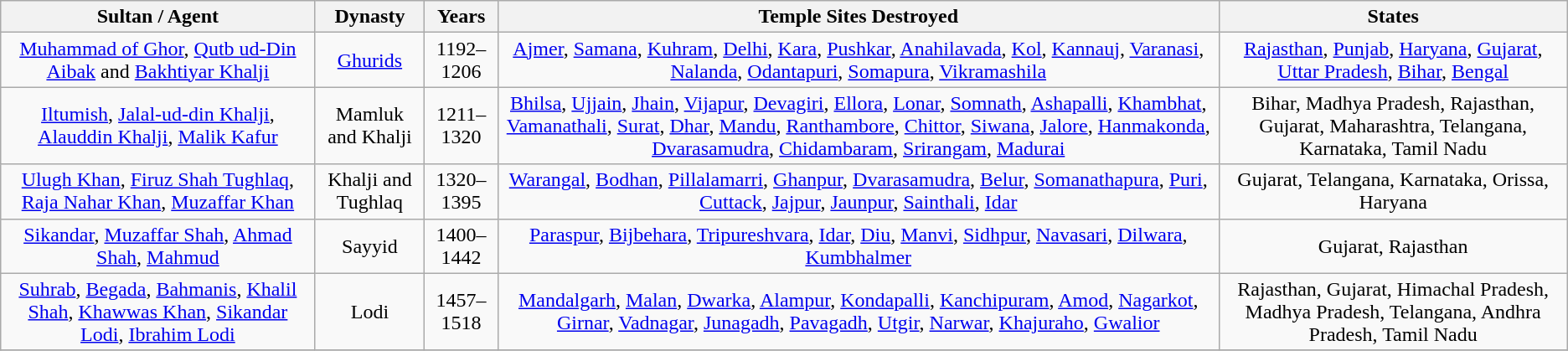<table class="wikitable" style="text-align: center;">
<tr>
<th>Sultan / Agent</th>
<th>Dynasty</th>
<th>Years</th>
<th>Temple Sites Destroyed</th>
<th>States</th>
</tr>
<tr>
<td><a href='#'>Muhammad of Ghor</a>, <a href='#'>Qutb ud-Din Aibak</a> and <a href='#'>Bakhtiyar Khalji</a></td>
<td><a href='#'>Ghurids</a></td>
<td>1192–1206</td>
<td><a href='#'>Ajmer</a>, <a href='#'>Samana</a>, <a href='#'>Kuhram</a>, <a href='#'>Delhi</a>, <a href='#'>Kara</a>, <a href='#'>Pushkar</a>, <a href='#'>Anahilavada</a>, <a href='#'>Kol</a>, <a href='#'>Kannauj</a>, <a href='#'>Varanasi</a>, <a href='#'>Nalanda</a>, <a href='#'>Odantapuri</a>, <a href='#'>Somapura</a>, <a href='#'>Vikramashila</a></td>
<td><a href='#'>Rajasthan</a>, <a href='#'>Punjab</a>, <a href='#'>Haryana</a>, <a href='#'>Gujarat</a>, <a href='#'>Uttar Pradesh</a>, <a href='#'>Bihar</a>, <a href='#'>Bengal</a></td>
</tr>
<tr>
<td><a href='#'>Iltumish</a>, <a href='#'>Jalal-ud-din Khalji</a>, <a href='#'>Alauddin Khalji</a>, <a href='#'>Malik Kafur</a></td>
<td>Mamluk and Khalji</td>
<td>1211–1320</td>
<td><a href='#'>Bhilsa</a>, <a href='#'>Ujjain</a>, <a href='#'>Jhain</a>, <a href='#'>Vijapur</a>, <a href='#'>Devagiri</a>, <a href='#'>Ellora</a>, <a href='#'>Lonar</a>, <a href='#'>Somnath</a>, <a href='#'>Ashapalli</a>, <a href='#'>Khambhat</a>, <a href='#'>Vamanathali</a>, <a href='#'>Surat</a>, <a href='#'>Dhar</a>, <a href='#'>Mandu</a>, <a href='#'>Ranthambore</a>, <a href='#'>Chittor</a>, <a href='#'>Siwana</a>, <a href='#'>Jalore</a>, <a href='#'>Hanmakonda</a>, <a href='#'>Dvarasamudra</a>, <a href='#'>Chidambaram</a>, <a href='#'>Srirangam</a>, <a href='#'>Madurai</a></td>
<td>Bihar, Madhya Pradesh, Rajasthan, Gujarat, Maharashtra, Telangana, Karnataka, Tamil Nadu</td>
</tr>
<tr>
<td><a href='#'>Ulugh Khan</a>, <a href='#'>Firuz Shah Tughlaq</a>, <a href='#'>Raja Nahar Khan</a>, <a href='#'>Muzaffar Khan</a></td>
<td>Khalji and Tughlaq</td>
<td>1320–1395</td>
<td><a href='#'>Warangal</a>, <a href='#'>Bodhan</a>, <a href='#'>Pillalamarri</a>, <a href='#'>Ghanpur</a>, <a href='#'>Dvarasamudra</a>, <a href='#'>Belur</a>, <a href='#'>Somanathapura</a>, <a href='#'>Puri</a>, <a href='#'>Cuttack</a>, <a href='#'>Jajpur</a>, <a href='#'>Jaunpur</a>, <a href='#'>Sainthali</a>, <a href='#'>Idar</a></td>
<td>Gujarat, Telangana, Karnataka, Orissa, Haryana</td>
</tr>
<tr>
<td><a href='#'>Sikandar</a>, <a href='#'>Muzaffar Shah</a>, <a href='#'>Ahmad Shah</a>, <a href='#'>Mahmud</a></td>
<td>Sayyid</td>
<td>1400–1442</td>
<td><a href='#'>Paraspur</a>, <a href='#'>Bijbehara</a>, <a href='#'>Tripureshvara</a>, <a href='#'>Idar</a>, <a href='#'>Diu</a>, <a href='#'>Manvi</a>, <a href='#'>Sidhpur</a>, <a href='#'>Navasari</a>, <a href='#'>Dilwara</a>, <a href='#'>Kumbhalmer</a></td>
<td>Gujarat, Rajasthan</td>
</tr>
<tr>
<td><a href='#'>Suhrab</a>, <a href='#'>Begada</a>, <a href='#'>Bahmanis</a>, <a href='#'>Khalil Shah</a>, <a href='#'>Khawwas Khan</a>, <a href='#'>Sikandar Lodi</a>, <a href='#'>Ibrahim Lodi</a></td>
<td>Lodi</td>
<td>1457–1518</td>
<td><a href='#'>Mandalgarh</a>, <a href='#'>Malan</a>, <a href='#'>Dwarka</a>, <a href='#'>Alampur</a>, <a href='#'>Kondapalli</a>, <a href='#'>Kanchipuram</a>, <a href='#'>Amod</a>, <a href='#'>Nagarkot</a>, <a href='#'>Girnar</a>, <a href='#'>Vadnagar</a>, <a href='#'>Junagadh</a>, <a href='#'>Pavagadh</a>, <a href='#'>Utgir</a>, <a href='#'>Narwar</a>, <a href='#'>Khajuraho</a>, <a href='#'>Gwalior</a></td>
<td>Rajasthan, Gujarat, Himachal Pradesh, Madhya Pradesh, Telangana, Andhra Pradesh, Tamil Nadu</td>
</tr>
<tr>
</tr>
</table>
